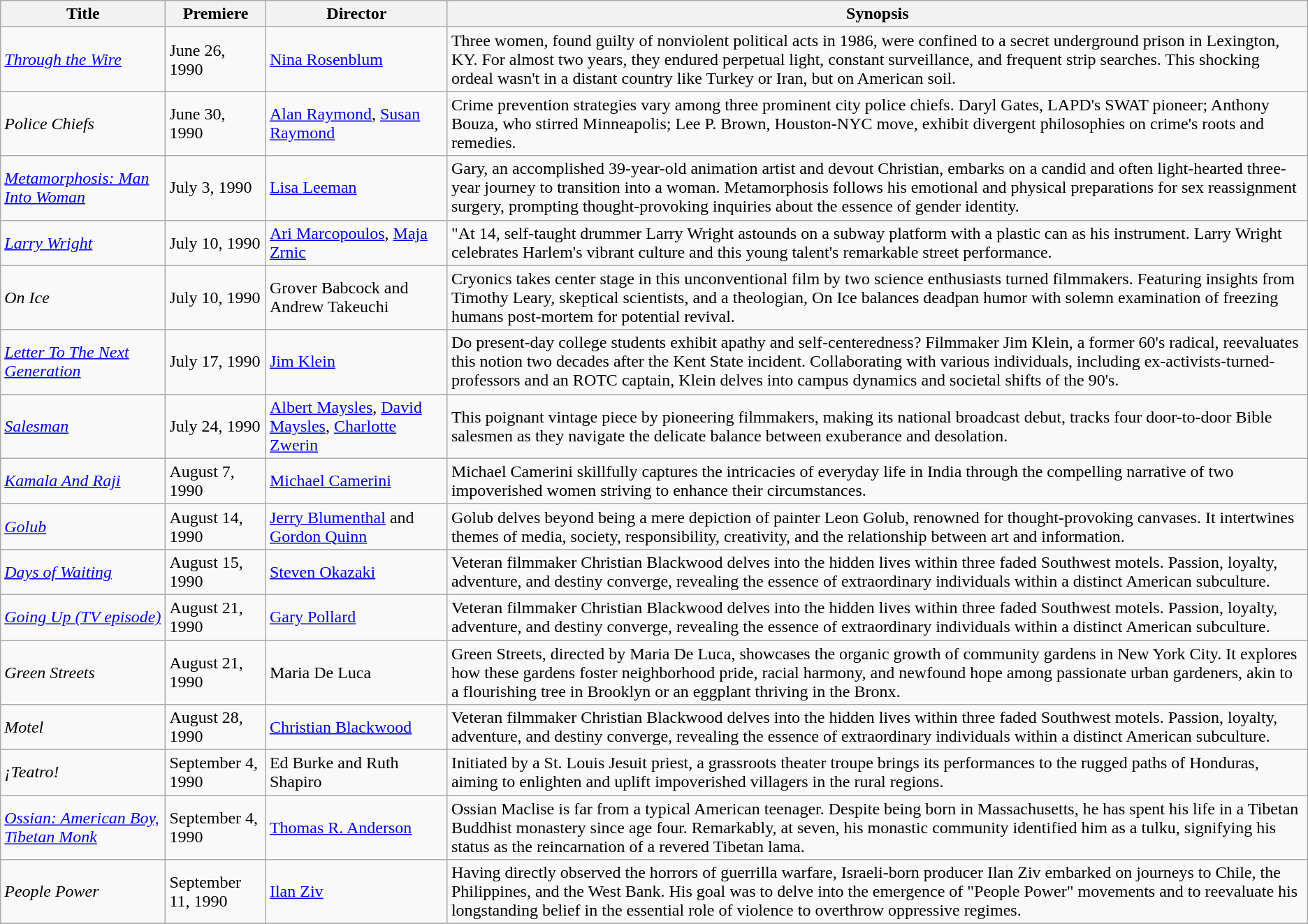<table class="wikitable sortable">
<tr>
<th>Title</th>
<th>Premiere</th>
<th>Director</th>
<th>Synopsis</th>
</tr>
<tr>
<td><em><a href='#'>Through the Wire</a></em></td>
<td>June 26, 1990</td>
<td><a href='#'>Nina Rosenblum</a></td>
<td>Three women, found guilty of nonviolent political acts in 1986, were confined to a secret underground prison in Lexington, KY. For almost two years, they endured perpetual light, constant surveillance, and frequent strip searches. This shocking ordeal wasn't in a distant country like Turkey or Iran, but on American soil.</td>
</tr>
<tr>
<td><em>Police Chiefs</em></td>
<td>June 30, 1990</td>
<td><a href='#'>Alan Raymond</a>, <a href='#'>Susan Raymond</a></td>
<td>Crime prevention strategies vary among three prominent city police chiefs. Daryl Gates, LAPD's SWAT pioneer; Anthony Bouza, who stirred Minneapolis; Lee P. Brown, Houston-NYC move, exhibit divergent philosophies on crime's roots and remedies.</td>
</tr>
<tr>
<td><em><a href='#'>Metamorphosis: Man Into Woman</a></em></td>
<td>July 3, 1990</td>
<td><a href='#'>Lisa Leeman</a></td>
<td>Gary, an accomplished 39-year-old animation artist and devout Christian, embarks on a candid and often light-hearted three-year journey to transition into a woman. Metamorphosis follows his emotional and physical preparations for sex reassignment surgery, prompting thought-provoking inquiries about the essence of gender identity.</td>
</tr>
<tr>
<td><em><a href='#'>Larry Wright</a></em></td>
<td>July 10, 1990</td>
<td><a href='#'>Ari Marcopoulos</a>, <a href='#'>Maja Zrnic</a></td>
<td>"At 14, self-taught drummer Larry Wright astounds on a subway platform with a plastic can as his instrument. Larry Wright celebrates Harlem's vibrant culture and this young talent's remarkable street performance.</td>
</tr>
<tr>
<td><em>On Ice</em></td>
<td>July 10, 1990</td>
<td>Grover Babcock and Andrew Takeuchi</td>
<td>Cryonics takes center stage in this unconventional film by two science enthusiasts turned filmmakers. Featuring insights from Timothy Leary, skeptical scientists, and a theologian, On Ice balances deadpan humor with solemn examination of freezing humans post-mortem for potential revival.</td>
</tr>
<tr>
<td><em><a href='#'>Letter To The Next Generation</a></em></td>
<td>July 17, 1990</td>
<td><a href='#'>Jim Klein</a></td>
<td>Do present-day college students exhibit apathy and self-centeredness? Filmmaker Jim Klein, a former 60's radical, reevaluates this notion two decades after the Kent State incident. Collaborating with various individuals, including ex-activists-turned-professors and an ROTC captain, Klein delves into campus dynamics and societal shifts of the 90's.</td>
</tr>
<tr>
<td><em><a href='#'>Salesman</a></em></td>
<td>July 24, 1990</td>
<td><a href='#'>Albert Maysles</a>, <a href='#'>David Maysles</a>, <a href='#'>Charlotte Zwerin</a></td>
<td>This poignant vintage piece by pioneering filmmakers, making its national broadcast debut, tracks four door-to-door Bible salesmen as they navigate the delicate balance between exuberance and desolation.</td>
</tr>
<tr>
<td><em><a href='#'>Kamala And Raji</a></em></td>
<td>August 7, 1990</td>
<td><a href='#'>Michael Camerini</a></td>
<td>Michael Camerini skillfully captures the intricacies of everyday life in India through the compelling narrative of two impoverished women striving to enhance their circumstances.</td>
</tr>
<tr>
<td><em><a href='#'>Golub</a></em></td>
<td>August 14, 1990</td>
<td><a href='#'>Jerry Blumenthal</a> and <a href='#'>Gordon Quinn</a></td>
<td>Golub delves beyond being a mere depiction of painter Leon Golub, renowned for thought-provoking canvases. It intertwines themes of media, society, responsibility, creativity, and the relationship between art and information.</td>
</tr>
<tr>
<td><em><a href='#'>Days of Waiting</a></em></td>
<td>August 15, 1990</td>
<td><a href='#'>Steven Okazaki</a></td>
<td>Veteran filmmaker Christian Blackwood delves into the hidden lives within three faded Southwest motels. Passion, loyalty, adventure, and destiny converge, revealing the essence of extraordinary individuals within a distinct American subculture.</td>
</tr>
<tr>
<td><em><a href='#'>Going Up (TV episode)</a></em></td>
<td>August 21, 1990</td>
<td><a href='#'>Gary Pollard</a></td>
<td>Veteran filmmaker Christian Blackwood delves into the hidden lives within three faded Southwest motels. Passion, loyalty, adventure, and destiny converge, revealing the essence of extraordinary individuals within a distinct American subculture.</td>
</tr>
<tr>
<td><em>Green Streets</em></td>
<td>August 21, 1990</td>
<td>Maria De Luca</td>
<td>Green Streets, directed by Maria De Luca, showcases the organic growth of community gardens in New York City. It explores how these gardens foster neighborhood pride, racial harmony, and newfound hope among passionate urban gardeners, akin to a flourishing tree in Brooklyn or an eggplant thriving in the Bronx.</td>
</tr>
<tr>
<td><em>Motel</em></td>
<td>August 28, 1990</td>
<td><a href='#'>Christian Blackwood</a></td>
<td>Veteran filmmaker Christian Blackwood delves into the hidden lives within three faded Southwest motels. Passion, loyalty, adventure, and destiny converge, revealing the essence of extraordinary individuals within a distinct American subculture.</td>
</tr>
<tr>
<td><em>¡Teatro!</em></td>
<td>September 4, 1990</td>
<td>Ed Burke and Ruth Shapiro</td>
<td>Initiated by a St. Louis Jesuit priest, a grassroots theater troupe brings its performances to the rugged paths of Honduras, aiming to enlighten and uplift impoverished villagers in the rural regions.<br></td>
</tr>
<tr>
<td><em><a href='#'>Ossian: American Boy, Tibetan Monk</a></em></td>
<td>September 4, 1990</td>
<td><a href='#'>Thomas R. Anderson</a></td>
<td>Ossian Maclise is far from a typical American teenager. Despite being born in Massachusetts, he has spent his life in a Tibetan Buddhist monastery since age four. Remarkably, at seven, his monastic community identified him as a tulku, signifying his status as the reincarnation of a revered Tibetan lama.<br></td>
</tr>
<tr>
<td><em>People Power</em></td>
<td>September 11, 1990</td>
<td><a href='#'>Ilan Ziv</a></td>
<td>Having directly observed the horrors of guerrilla warfare, Israeli-born producer Ilan Ziv embarked on journeys to Chile, the Philippines, and the West Bank. His goal was to delve into the emergence of "People Power" movements and to reevaluate his longstanding belief in the essential role of violence to overthrow oppressive regimes.<br></td>
</tr>
<tr>
</tr>
</table>
